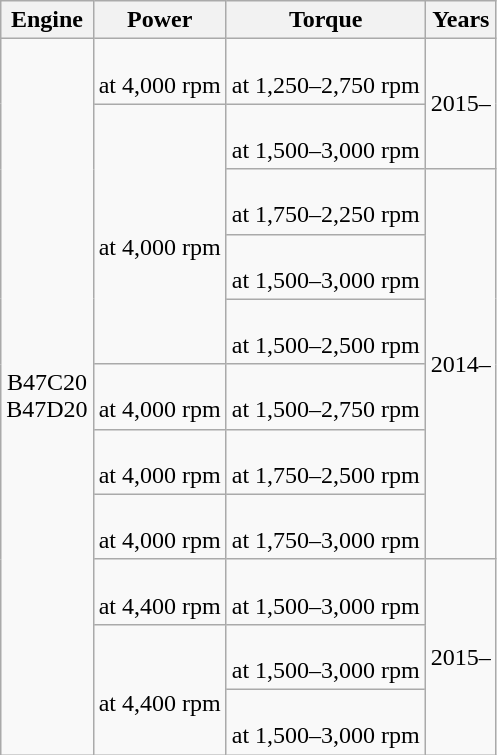<table class="wikitable sortable" style="text-align: center;">
<tr>
<th>Engine</th>
<th>Power</th>
<th>Torque</th>
<th>Years</th>
</tr>
<tr>
<td rowspan="11">B47C20<br>B47D20</td>
<td> <br> at 4,000 rpm</td>
<td> <br> at 1,250–2,750 rpm</td>
<td rowspan="2">2015–</td>
</tr>
<tr>
<td rowspan="4"> <br> at 4,000 rpm</td>
<td> <br> at 1,500–3,000 rpm</td>
</tr>
<tr>
<td> <br> at 1,750–2,250 rpm</td>
<td rowspan="6">2014–</td>
</tr>
<tr>
<td> <br> at 1,500–3,000 rpm</td>
</tr>
<tr>
<td> <br> at 1,500–2,500 rpm</td>
</tr>
<tr>
<td> <br> at 4,000 rpm</td>
<td> <br> at 1,500–2,750 rpm</td>
</tr>
<tr>
<td> <br> at 4,000 rpm</td>
<td> <br> at 1,750–2,500 rpm</td>
</tr>
<tr>
<td> <br> at 4,000 rpm</td>
<td> <br> at 1,750–3,000 rpm</td>
</tr>
<tr>
<td> <br> at 4,400 rpm</td>
<td> <br> at 1,500–3,000 rpm</td>
<td rowspan="3">2015–</td>
</tr>
<tr>
<td rowspan="2"> <br> at 4,400 rpm</td>
<td> <br> at 1,500–3,000 rpm</td>
</tr>
<tr>
<td> <br> at 1,500–3,000 rpm</td>
</tr>
</table>
